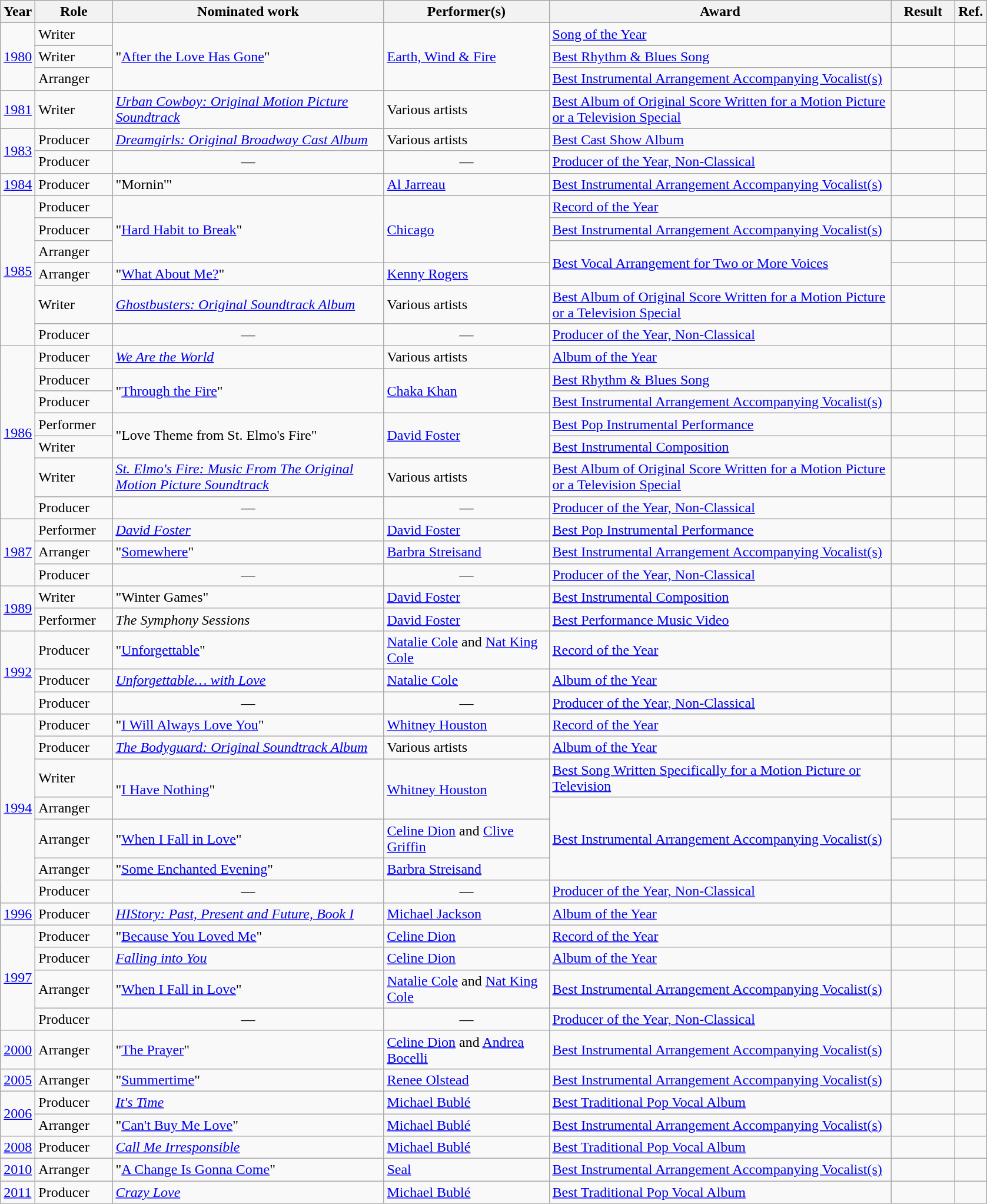<table class="wikitable sortable">
<tr>
<th scope="col" style="width:20px">Year</th>
<th scope="col" style="width:80px">Role</th>
<th scope="col" style="width:300px">Nominated work</th>
<th scope="col" style="width:180px">Performer(s)</th>
<th scope="col" style="width:380px">Award</th>
<th scope="col" style="width:65px">Result</th>
<th scope="col">Ref.</th>
</tr>
<tr>
<td rowspan="3"><a href='#'>1980</a></td>
<td>Writer</td>
<td rowspan="3">"<a href='#'>After the Love Has Gone</a>"</td>
<td rowspan="3"><a href='#'>Earth, Wind & Fire</a></td>
<td><a href='#'>Song of the Year</a></td>
<td></td>
<td style="text-align:center"></td>
</tr>
<tr>
<td>Writer</td>
<td><a href='#'>Best Rhythm & Blues Song</a></td>
<td></td>
<td style="text-align:center"></td>
</tr>
<tr>
<td>Arranger</td>
<td><a href='#'>Best Instrumental Arrangement Accompanying Vocalist(s)</a></td>
<td></td>
<td style="text-align:center"></td>
</tr>
<tr>
<td><a href='#'>1981</a></td>
<td>Writer</td>
<td><em><a href='#'>Urban Cowboy: Original Motion Picture Soundtrack</a></em></td>
<td>Various artists</td>
<td><a href='#'>Best Album of Original Score Written for a Motion Picture or a Television Special</a></td>
<td></td>
<td style="text-align:center"></td>
</tr>
<tr>
<td rowspan="2"><a href='#'>1983</a></td>
<td>Producer</td>
<td><em><a href='#'>Dreamgirls: Original Broadway Cast Album</a></em></td>
<td>Various artists</td>
<td><a href='#'>Best Cast Show Album</a></td>
<td></td>
<td style="text-align:center"></td>
</tr>
<tr>
<td>Producer</td>
<td style="text-align:center">—</td>
<td style="text-align:center">—</td>
<td><a href='#'>Producer of the Year, Non-Classical</a></td>
<td></td>
<td style="text-align:center"></td>
</tr>
<tr>
<td><a href='#'>1984</a></td>
<td>Producer</td>
<td>"Mornin'"</td>
<td><a href='#'>Al Jarreau</a></td>
<td><a href='#'>Best Instrumental Arrangement Accompanying Vocalist(s)</a></td>
<td></td>
<td style="text-align:center"></td>
</tr>
<tr>
<td rowspan="6"><a href='#'>1985</a></td>
<td>Producer</td>
<td rowspan="3">"<a href='#'>Hard Habit to Break</a>"</td>
<td rowspan="3"><a href='#'>Chicago</a></td>
<td><a href='#'>Record of the Year</a></td>
<td></td>
<td style="text-align:center"></td>
</tr>
<tr>
<td>Producer</td>
<td><a href='#'>Best Instrumental Arrangement Accompanying Vocalist(s)</a></td>
<td></td>
<td style="text-align:center"></td>
</tr>
<tr>
<td>Arranger</td>
<td rowspan="2"><a href='#'>Best Vocal Arrangement for Two or More Voices</a></td>
<td></td>
<td style="text-align:center"></td>
</tr>
<tr>
<td>Arranger</td>
<td>"<a href='#'>What About Me?</a>"</td>
<td><a href='#'>Kenny Rogers</a></td>
<td></td>
<td style="text-align:center"></td>
</tr>
<tr>
<td>Writer</td>
<td><em><a href='#'>Ghostbusters: Original Soundtrack Album</a></em></td>
<td>Various artists</td>
<td><a href='#'>Best Album of Original Score Written for a Motion Picture or a Television Special</a></td>
<td></td>
<td style="text-align:center"></td>
</tr>
<tr>
<td>Producer</td>
<td style="text-align:center">—</td>
<td style="text-align:center">—</td>
<td><a href='#'>Producer of the Year, Non-Classical</a></td>
<td></td>
<td style="text-align:center"></td>
</tr>
<tr>
<td rowspan="7"><a href='#'>1986</a></td>
<td>Producer</td>
<td><em><a href='#'>We Are the World</a></em></td>
<td>Various artists</td>
<td><a href='#'>Album of the Year</a></td>
<td></td>
<td style="text-align:center"></td>
</tr>
<tr>
<td>Producer</td>
<td rowspan="2">"<a href='#'>Through the Fire</a>"</td>
<td rowspan="2"><a href='#'>Chaka Khan</a></td>
<td><a href='#'>Best Rhythm & Blues Song</a></td>
<td></td>
<td style="text-align:center"></td>
</tr>
<tr>
<td>Producer</td>
<td><a href='#'>Best Instrumental Arrangement Accompanying Vocalist(s)</a></td>
<td></td>
<td style="text-align:center"></td>
</tr>
<tr>
<td>Performer</td>
<td rowspan="2">"Love Theme from St. Elmo's Fire"</td>
<td rowspan="2"><a href='#'>David Foster</a></td>
<td><a href='#'>Best Pop Instrumental Performance</a></td>
<td></td>
<td style="text-align:center"></td>
</tr>
<tr>
<td>Writer</td>
<td><a href='#'>Best Instrumental Composition</a></td>
<td></td>
<td style="text-align:center"></td>
</tr>
<tr>
<td>Writer</td>
<td><em><a href='#'>St. Elmo's Fire: Music From The Original Motion Picture Soundtrack</a></em></td>
<td>Various artists</td>
<td><a href='#'>Best Album of Original Score Written for a Motion Picture or a Television Special</a></td>
<td></td>
<td style="text-align:center"></td>
</tr>
<tr>
<td>Producer</td>
<td style="text-align:center">—</td>
<td style="text-align:center">—</td>
<td><a href='#'>Producer of the Year, Non-Classical</a></td>
<td></td>
<td style="text-align:center"></td>
</tr>
<tr>
<td rowspan="3"><a href='#'>1987</a></td>
<td>Performer</td>
<td><em><a href='#'>David Foster</a></em></td>
<td><a href='#'>David Foster</a></td>
<td><a href='#'>Best Pop Instrumental Performance</a></td>
<td></td>
<td style="text-align:center"></td>
</tr>
<tr>
<td>Arranger</td>
<td>"<a href='#'>Somewhere</a>"</td>
<td><a href='#'>Barbra Streisand</a></td>
<td><a href='#'>Best Instrumental Arrangement Accompanying Vocalist(s)</a></td>
<td></td>
<td style="text-align:center"></td>
</tr>
<tr>
<td>Producer</td>
<td style="text-align:center">—</td>
<td style="text-align:center">—</td>
<td><a href='#'>Producer of the Year, Non-Classical</a></td>
<td></td>
<td style="text-align:center"></td>
</tr>
<tr>
<td rowspan="2"><a href='#'>1989</a></td>
<td>Writer</td>
<td>"Winter Games"</td>
<td><a href='#'>David Foster</a></td>
<td><a href='#'>Best Instrumental Composition</a></td>
<td></td>
<td style="text-align:center"></td>
</tr>
<tr>
<td>Performer</td>
<td><em>The Symphony Sessions</em></td>
<td><a href='#'>David Foster</a></td>
<td><a href='#'>Best Performance Music Video</a></td>
<td></td>
<td style="text-align:center"></td>
</tr>
<tr>
<td rowspan="3"><a href='#'>1992</a></td>
<td>Producer</td>
<td>"<a href='#'>Unforgettable</a>"</td>
<td><a href='#'>Natalie Cole</a> and <a href='#'>Nat King Cole</a></td>
<td><a href='#'>Record of the Year</a></td>
<td></td>
<td style="text-align:center"></td>
</tr>
<tr>
<td>Producer</td>
<td><em><a href='#'>Unforgettable… with Love</a></em></td>
<td><a href='#'>Natalie Cole</a></td>
<td><a href='#'>Album of the Year</a></td>
<td></td>
<td style="text-align:center"></td>
</tr>
<tr>
<td>Producer</td>
<td style="text-align:center">—</td>
<td style="text-align:center">—</td>
<td><a href='#'>Producer of the Year, Non-Classical</a></td>
<td></td>
<td style="text-align:center"></td>
</tr>
<tr>
<td rowspan="7"><a href='#'>1994</a></td>
<td>Producer</td>
<td>"<a href='#'>I Will Always Love You</a>"</td>
<td><a href='#'>Whitney Houston</a></td>
<td><a href='#'>Record of the Year</a></td>
<td></td>
<td style="text-align:center"></td>
</tr>
<tr>
<td>Producer</td>
<td><em><a href='#'>The Bodyguard: Original Soundtrack Album</a></em></td>
<td>Various artists</td>
<td><a href='#'>Album of the Year</a></td>
<td></td>
<td style="text-align:center"></td>
</tr>
<tr>
<td>Writer</td>
<td rowspan="2">"<a href='#'>I Have Nothing</a>"</td>
<td rowspan="2"><a href='#'>Whitney Houston</a></td>
<td><a href='#'>Best Song Written Specifically for a Motion Picture or Television</a></td>
<td></td>
<td style="text-align:center"></td>
</tr>
<tr>
<td>Arranger</td>
<td rowspan="3"><a href='#'>Best Instrumental Arrangement Accompanying Vocalist(s)</a></td>
<td></td>
<td style="text-align:center"></td>
</tr>
<tr>
<td>Arranger</td>
<td>"<a href='#'>When I Fall in Love</a>"</td>
<td><a href='#'>Celine Dion</a> and <a href='#'>Clive Griffin</a></td>
<td></td>
<td style="text-align:center"></td>
</tr>
<tr>
<td>Arranger</td>
<td>"<a href='#'>Some Enchanted Evening</a>"</td>
<td><a href='#'>Barbra Streisand</a></td>
<td></td>
<td style="text-align:center"></td>
</tr>
<tr>
<td>Producer</td>
<td style="text-align:center">—</td>
<td style="text-align:center">—</td>
<td><a href='#'>Producer of the Year, Non-Classical</a></td>
<td></td>
<td style="text-align:center"></td>
</tr>
<tr>
<td><a href='#'>1996</a></td>
<td>Producer</td>
<td><em><a href='#'>HIStory: Past, Present and Future, Book I</a></em></td>
<td><a href='#'>Michael Jackson</a></td>
<td><a href='#'>Album of the Year</a></td>
<td></td>
<td style="text-align:center"></td>
</tr>
<tr>
<td rowspan="4"><a href='#'>1997</a></td>
<td>Producer</td>
<td>"<a href='#'>Because You Loved Me</a>"</td>
<td><a href='#'>Celine Dion</a></td>
<td><a href='#'>Record of the Year</a></td>
<td></td>
<td style="text-align:center"></td>
</tr>
<tr>
<td>Producer</td>
<td><em><a href='#'>Falling into You</a></em></td>
<td><a href='#'>Celine Dion</a></td>
<td><a href='#'>Album of the Year</a></td>
<td></td>
<td style="text-align:center"></td>
</tr>
<tr>
<td>Arranger</td>
<td>"<a href='#'>When I Fall in Love</a>"</td>
<td><a href='#'>Natalie Cole</a> and <a href='#'>Nat King Cole</a></td>
<td><a href='#'>Best Instrumental Arrangement Accompanying Vocalist(s)</a></td>
<td></td>
<td style="text-align:center"></td>
</tr>
<tr>
<td>Producer</td>
<td style="text-align:center">—</td>
<td style="text-align:center">—</td>
<td><a href='#'>Producer of the Year, Non-Classical</a></td>
<td></td>
<td style="text-align:center"></td>
</tr>
<tr>
<td><a href='#'>2000</a></td>
<td>Arranger</td>
<td>"<a href='#'>The Prayer</a>"</td>
<td><a href='#'>Celine Dion</a> and <a href='#'>Andrea Bocelli</a></td>
<td><a href='#'>Best Instrumental Arrangement Accompanying Vocalist(s)</a></td>
<td></td>
<td style="text-align:center"></td>
</tr>
<tr>
<td><a href='#'>2005</a></td>
<td>Arranger</td>
<td>"<a href='#'>Summertime</a>"</td>
<td><a href='#'>Renee Olstead</a></td>
<td><a href='#'>Best Instrumental Arrangement Accompanying Vocalist(s)</a></td>
<td></td>
<td style="text-align:center"></td>
</tr>
<tr>
<td rowspan="2"><a href='#'>2006</a></td>
<td>Producer</td>
<td><em><a href='#'>It's Time</a></em></td>
<td><a href='#'>Michael Bublé</a></td>
<td><a href='#'>Best Traditional Pop Vocal Album</a></td>
<td></td>
<td style="text-align:center"></td>
</tr>
<tr>
<td>Arranger</td>
<td>"<a href='#'>Can't Buy Me Love</a>"</td>
<td><a href='#'>Michael Bublé</a></td>
<td><a href='#'>Best Instrumental Arrangement Accompanying Vocalist(s)</a></td>
<td></td>
<td style="text-align:center"></td>
</tr>
<tr>
<td><a href='#'>2008</a></td>
<td>Producer</td>
<td><em><a href='#'>Call Me Irresponsible</a></em></td>
<td><a href='#'>Michael Bublé</a></td>
<td><a href='#'>Best Traditional Pop Vocal Album</a></td>
<td></td>
<td style="text-align:center"></td>
</tr>
<tr>
<td><a href='#'>2010</a></td>
<td>Arranger</td>
<td>"<a href='#'>A Change Is Gonna Come</a>"</td>
<td><a href='#'>Seal</a></td>
<td><a href='#'>Best Instrumental Arrangement Accompanying Vocalist(s)</a></td>
<td></td>
<td style="text-align:center"></td>
</tr>
<tr>
<td><a href='#'>2011</a></td>
<td>Producer</td>
<td><em><a href='#'>Crazy Love</a></em></td>
<td><a href='#'>Michael Bublé</a></td>
<td><a href='#'>Best Traditional Pop Vocal Album</a></td>
<td></td>
<td style="text-align:center"></td>
</tr>
</table>
